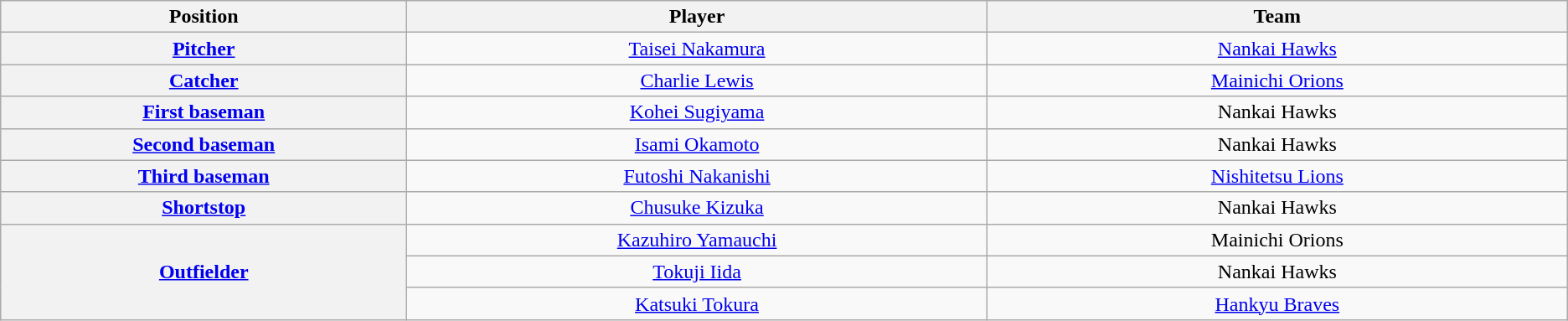<table class="wikitable" style="text-align:center;">
<tr>
<th scope="col" width="7%">Position</th>
<th scope="col" width="10%">Player</th>
<th scope="col" width="10%">Team</th>
</tr>
<tr>
<th scope="row" style="text-align:center;"><a href='#'>Pitcher</a></th>
<td><a href='#'>Taisei Nakamura</a></td>
<td><a href='#'>Nankai Hawks</a></td>
</tr>
<tr>
<th scope="row" style="text-align:center;"><a href='#'>Catcher</a></th>
<td><a href='#'>Charlie Lewis</a></td>
<td><a href='#'>Mainichi Orions</a></td>
</tr>
<tr>
<th scope="row" style="text-align:center;"><a href='#'>First baseman</a></th>
<td><a href='#'>Kohei Sugiyama</a></td>
<td>Nankai Hawks</td>
</tr>
<tr>
<th scope="row" style="text-align:center;"><a href='#'>Second baseman</a></th>
<td><a href='#'>Isami Okamoto</a></td>
<td>Nankai Hawks</td>
</tr>
<tr>
<th scope="row" style="text-align:center;"><a href='#'>Third baseman</a></th>
<td><a href='#'>Futoshi Nakanishi</a></td>
<td><a href='#'>Nishitetsu Lions</a></td>
</tr>
<tr>
<th scope="row" style="text-align:center;"><a href='#'>Shortstop</a></th>
<td><a href='#'>Chusuke Kizuka</a></td>
<td>Nankai Hawks</td>
</tr>
<tr>
<th scope="row" style="text-align:center;" rowspan=3><a href='#'>Outfielder</a></th>
<td><a href='#'>Kazuhiro Yamauchi</a></td>
<td>Mainichi Orions</td>
</tr>
<tr>
<td><a href='#'>Tokuji Iida</a></td>
<td>Nankai Hawks</td>
</tr>
<tr>
<td><a href='#'>Katsuki Tokura</a></td>
<td><a href='#'>Hankyu Braves</a></td>
</tr>
</table>
